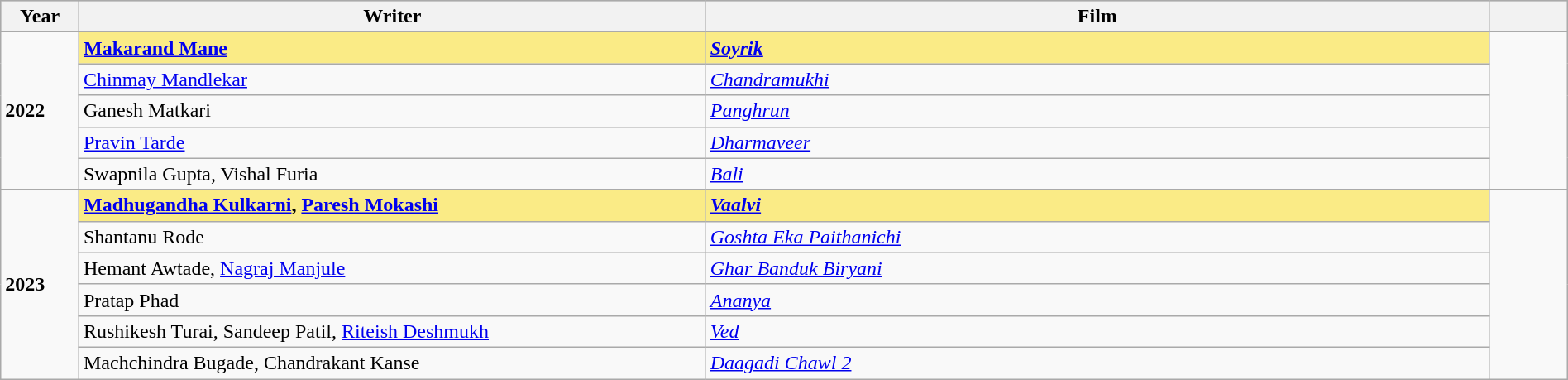<table class="wikitable" style="width:100%">
<tr bgcolor="#bebebe">
<th width="5%">Year</th>
<th width="40%">Writer</th>
<th width="50%">Film</th>
<th width="5%"></th>
</tr>
<tr>
<td rowspan="5"><strong>2022</strong></td>
<td style="background:#FAEB86"><strong><a href='#'>Makarand Mane</a></strong></td>
<td style="background:#FAEB86"><strong><em><a href='#'>Soyrik</a></em></strong></td>
<td rowspan="5"></td>
</tr>
<tr>
<td><a href='#'>Chinmay Mandlekar</a></td>
<td><a href='#'><em>Chandramukhi</em></a></td>
</tr>
<tr>
<td>Ganesh Matkari</td>
<td><em><a href='#'>Panghrun</a></em></td>
</tr>
<tr>
<td><a href='#'>Pravin Tarde</a></td>
<td><em><a href='#'>Dharmaveer</a></em></td>
</tr>
<tr>
<td>Swapnila Gupta, Vishal Furia</td>
<td><em><a href='#'>Bali</a></em></td>
</tr>
<tr>
<td rowspan="6"><strong>2023</strong></td>
<td style="background:#FAEB86"><strong><a href='#'>Madhugandha Kulkarni</a>, <a href='#'>Paresh Mokashi</a></strong></td>
<td style="background:#FAEB86"><strong><em><a href='#'>Vaalvi</a></em></strong></td>
<td rowspan="6"></td>
</tr>
<tr>
<td>Shantanu Rode</td>
<td><em><a href='#'>Goshta Eka Paithanichi</a></em></td>
</tr>
<tr>
<td>Hemant Awtade, <a href='#'>Nagraj Manjule</a></td>
<td><em><a href='#'>Ghar Banduk Biryani</a></em></td>
</tr>
<tr>
<td>Pratap Phad</td>
<td><em><a href='#'>Ananya</a></em></td>
</tr>
<tr>
<td>Rushikesh Turai, Sandeep Patil, <a href='#'>Riteish Deshmukh</a></td>
<td><em><a href='#'>Ved</a></em></td>
</tr>
<tr>
<td>Machchindra Bugade, Chandrakant Kanse</td>
<td><em><a href='#'>Daagadi Chawl 2</a></em></td>
</tr>
</table>
